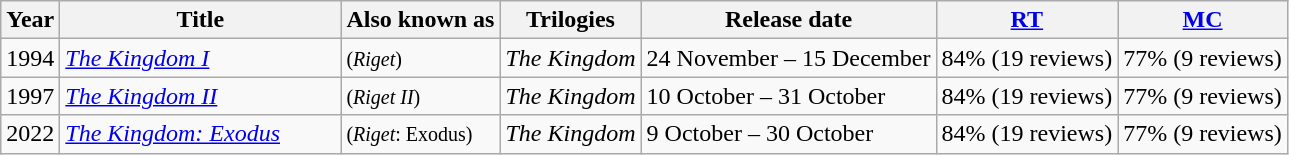<table class="wikitable sortable">
<tr>
<th>Year</th>
<th width="180px">Title</th>
<th>Also known as</th>
<th>Trilogies</th>
<th>Release date</th>
<th><a href='#'>RT</a></th>
<th><a href='#'>MC</a></th>
</tr>
<tr>
<td>1994</td>
<td><em><a href='#'>The Kingdom I</a></em></td>
<td><small>(<em>Riget</em>)</small></td>
<td><em>The Kingdom</em></td>
<td>24 November – 15 December</td>
<td>84% (19 reviews)</td>
<td>77% (9 reviews)</td>
</tr>
<tr>
<td>1997</td>
<td><em><a href='#'>The Kingdom II</a></em></td>
<td><small>(<em>Riget II</em>)</small></td>
<td><em>The Kingdom</em></td>
<td>10 October – 31 October</td>
<td>84% (19 reviews)</td>
<td>77% (9 reviews)</td>
</tr>
<tr>
<td>2022</td>
<td><em><a href='#'>The Kingdom: Exodus</a></em></td>
<td><small>(<em>Riget</em>: Exodus)</small></td>
<td><em>The Kingdom</em></td>
<td>9 October – 30 October</td>
<td>84% (19 reviews)</td>
<td>77% (9 reviews)</td>
</tr>
</table>
